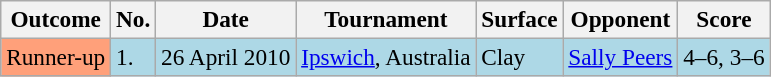<table class="sortable wikitable" style="font-size:97%;">
<tr>
<th>Outcome</th>
<th>No.</th>
<th>Date</th>
<th>Tournament</th>
<th>Surface</th>
<th>Opponent</th>
<th>Score</th>
</tr>
<tr style="background:lightblue;">
<td style="background:#ffa07a;">Runner-up</td>
<td>1.</td>
<td>26 April 2010</td>
<td> <a href='#'>Ipswich</a>, Australia</td>
<td>Clay</td>
<td> <a href='#'>Sally Peers</a></td>
<td>4–6, 3–6</td>
</tr>
</table>
